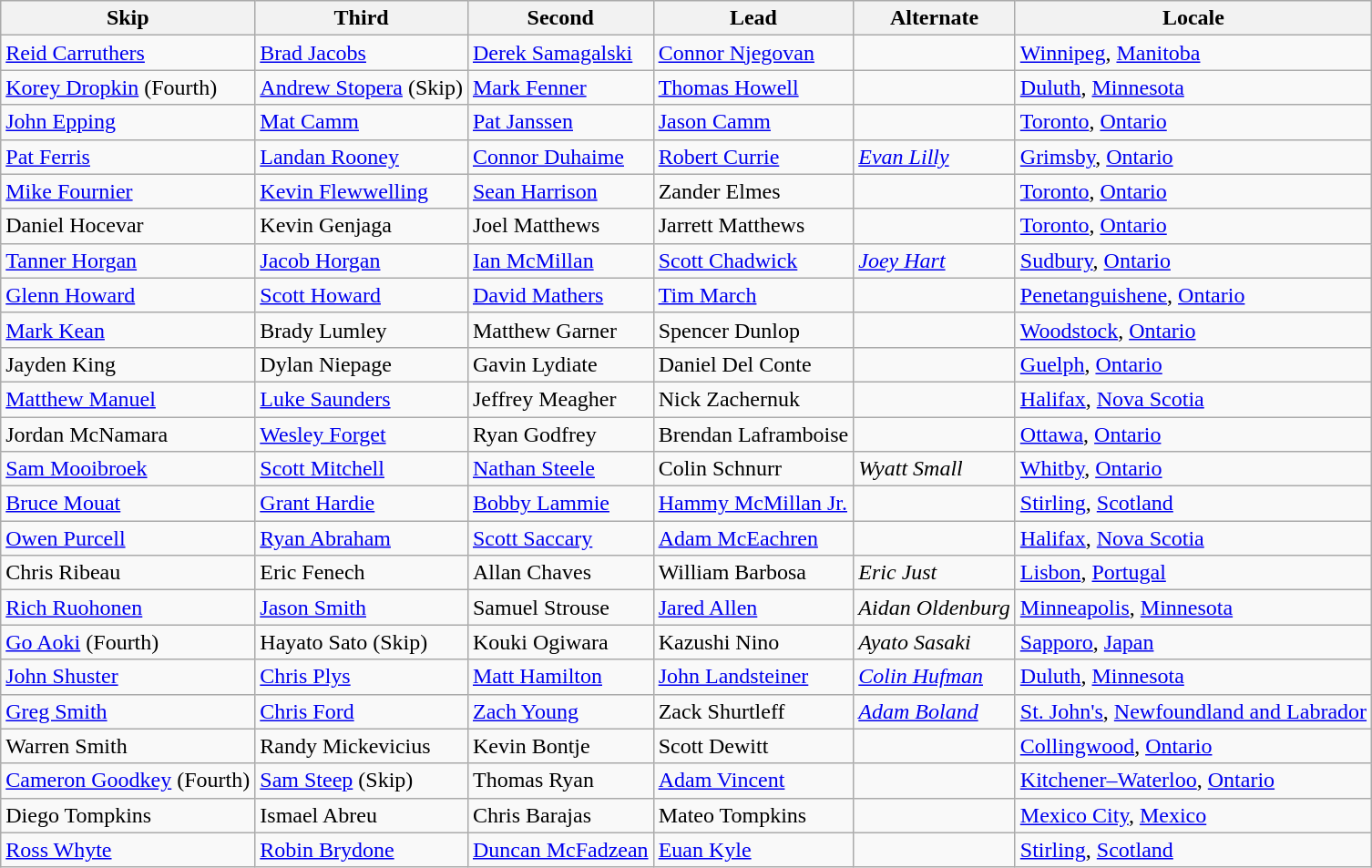<table class=wikitable>
<tr>
<th scope="col">Skip</th>
<th scope="col">Third</th>
<th scope="col">Second</th>
<th scope="col">Lead</th>
<th scope="col">Alternate</th>
<th scope="col">Locale</th>
</tr>
<tr>
<td><a href='#'>Reid Carruthers</a></td>
<td><a href='#'>Brad Jacobs</a></td>
<td><a href='#'>Derek Samagalski</a></td>
<td><a href='#'>Connor Njegovan</a></td>
<td></td>
<td> <a href='#'>Winnipeg</a>, <a href='#'>Manitoba</a></td>
</tr>
<tr>
<td><a href='#'>Korey Dropkin</a> (Fourth)</td>
<td><a href='#'>Andrew Stopera</a> (Skip)</td>
<td><a href='#'>Mark Fenner</a></td>
<td><a href='#'>Thomas Howell</a></td>
<td></td>
<td> <a href='#'>Duluth</a>, <a href='#'>Minnesota</a></td>
</tr>
<tr>
<td><a href='#'>John Epping</a></td>
<td><a href='#'>Mat Camm</a></td>
<td><a href='#'>Pat Janssen</a></td>
<td><a href='#'>Jason Camm</a></td>
<td></td>
<td> <a href='#'>Toronto</a>, <a href='#'>Ontario</a></td>
</tr>
<tr>
<td><a href='#'>Pat Ferris</a></td>
<td><a href='#'>Landan Rooney</a></td>
<td><a href='#'>Connor Duhaime</a></td>
<td><a href='#'>Robert Currie</a></td>
<td><em><a href='#'>Evan Lilly</a></em></td>
<td> <a href='#'>Grimsby</a>, <a href='#'>Ontario</a></td>
</tr>
<tr>
<td><a href='#'>Mike Fournier</a></td>
<td><a href='#'>Kevin Flewwelling</a></td>
<td><a href='#'>Sean Harrison</a></td>
<td>Zander Elmes</td>
<td></td>
<td> <a href='#'>Toronto</a>, <a href='#'>Ontario</a></td>
</tr>
<tr>
<td>Daniel Hocevar</td>
<td>Kevin Genjaga</td>
<td>Joel Matthews</td>
<td>Jarrett Matthews</td>
<td></td>
<td> <a href='#'>Toronto</a>, <a href='#'>Ontario</a></td>
</tr>
<tr>
<td><a href='#'>Tanner Horgan</a></td>
<td><a href='#'>Jacob Horgan</a></td>
<td><a href='#'>Ian McMillan</a></td>
<td><a href='#'>Scott Chadwick</a></td>
<td><em><a href='#'>Joey Hart</a></em></td>
<td> <a href='#'>Sudbury</a>, <a href='#'>Ontario</a></td>
</tr>
<tr>
<td><a href='#'>Glenn Howard</a></td>
<td><a href='#'>Scott Howard</a></td>
<td><a href='#'>David Mathers</a></td>
<td><a href='#'>Tim March</a></td>
<td></td>
<td> <a href='#'>Penetanguishene</a>, <a href='#'>Ontario</a></td>
</tr>
<tr>
<td><a href='#'>Mark Kean</a></td>
<td>Brady Lumley</td>
<td>Matthew Garner</td>
<td>Spencer Dunlop</td>
<td></td>
<td> <a href='#'>Woodstock</a>, <a href='#'>Ontario</a></td>
</tr>
<tr>
<td>Jayden King</td>
<td>Dylan Niepage</td>
<td>Gavin Lydiate</td>
<td>Daniel Del Conte</td>
<td></td>
<td> <a href='#'>Guelph</a>, <a href='#'>Ontario</a></td>
</tr>
<tr>
<td><a href='#'>Matthew Manuel</a></td>
<td><a href='#'>Luke Saunders</a></td>
<td>Jeffrey Meagher</td>
<td>Nick Zachernuk</td>
<td></td>
<td> <a href='#'>Halifax</a>, <a href='#'>Nova Scotia</a></td>
</tr>
<tr>
<td>Jordan McNamara</td>
<td><a href='#'>Wesley Forget</a></td>
<td>Ryan Godfrey</td>
<td>Brendan Laframboise</td>
<td></td>
<td> <a href='#'>Ottawa</a>, <a href='#'>Ontario</a></td>
</tr>
<tr>
<td><a href='#'>Sam Mooibroek</a></td>
<td><a href='#'>Scott Mitchell</a></td>
<td><a href='#'>Nathan Steele</a></td>
<td>Colin Schnurr</td>
<td><em>Wyatt Small</em></td>
<td> <a href='#'>Whitby</a>, <a href='#'>Ontario</a></td>
</tr>
<tr>
<td><a href='#'>Bruce Mouat</a></td>
<td><a href='#'>Grant Hardie</a></td>
<td><a href='#'>Bobby Lammie</a></td>
<td><a href='#'>Hammy McMillan Jr.</a></td>
<td></td>
<td> <a href='#'>Stirling</a>, <a href='#'>Scotland</a></td>
</tr>
<tr>
<td><a href='#'>Owen Purcell</a></td>
<td><a href='#'>Ryan Abraham</a></td>
<td><a href='#'>Scott Saccary</a></td>
<td><a href='#'>Adam McEachren</a></td>
<td></td>
<td> <a href='#'>Halifax</a>, <a href='#'>Nova Scotia</a></td>
</tr>
<tr>
<td>Chris Ribeau</td>
<td>Eric Fenech</td>
<td>Allan Chaves</td>
<td>William Barbosa</td>
<td><em>Eric Just</em></td>
<td> <a href='#'>Lisbon</a>, <a href='#'>Portugal</a></td>
</tr>
<tr>
<td><a href='#'>Rich Ruohonen</a></td>
<td><a href='#'>Jason Smith</a></td>
<td>Samuel Strouse</td>
<td><a href='#'>Jared Allen</a></td>
<td><em>Aidan Oldenburg</em></td>
<td> <a href='#'>Minneapolis</a>, <a href='#'>Minnesota</a></td>
</tr>
<tr>
<td><a href='#'>Go Aoki</a> (Fourth)</td>
<td>Hayato Sato (Skip)</td>
<td>Kouki Ogiwara</td>
<td>Kazushi Nino</td>
<td><em>Ayato Sasaki</em></td>
<td> <a href='#'>Sapporo</a>, <a href='#'>Japan</a></td>
</tr>
<tr>
<td><a href='#'>John Shuster</a></td>
<td><a href='#'>Chris Plys</a></td>
<td><a href='#'>Matt Hamilton</a></td>
<td><a href='#'>John Landsteiner</a></td>
<td><em><a href='#'>Colin Hufman</a></em></td>
<td> <a href='#'>Duluth</a>, <a href='#'>Minnesota</a></td>
</tr>
<tr>
<td><a href='#'>Greg Smith</a></td>
<td><a href='#'>Chris Ford</a></td>
<td><a href='#'>Zach Young</a></td>
<td>Zack Shurtleff</td>
<td><em><a href='#'>Adam Boland</a></em></td>
<td> <a href='#'>St. John's</a>, <a href='#'>Newfoundland and Labrador</a></td>
</tr>
<tr>
<td>Warren Smith</td>
<td>Randy Mickevicius</td>
<td>Kevin Bontje</td>
<td>Scott Dewitt</td>
<td></td>
<td> <a href='#'>Collingwood</a>, <a href='#'>Ontario</a></td>
</tr>
<tr>
<td><a href='#'>Cameron Goodkey</a> (Fourth)</td>
<td><a href='#'>Sam Steep</a> (Skip)</td>
<td>Thomas Ryan</td>
<td><a href='#'>Adam Vincent</a></td>
<td></td>
<td> <a href='#'>Kitchener–Waterloo</a>, <a href='#'>Ontario</a></td>
</tr>
<tr>
<td>Diego Tompkins</td>
<td>Ismael Abreu</td>
<td>Chris Barajas</td>
<td>Mateo Tompkins</td>
<td></td>
<td> <a href='#'>Mexico City</a>, <a href='#'>Mexico</a></td>
</tr>
<tr>
<td><a href='#'>Ross Whyte</a></td>
<td><a href='#'>Robin Brydone</a></td>
<td><a href='#'>Duncan McFadzean</a></td>
<td><a href='#'>Euan Kyle</a></td>
<td></td>
<td> <a href='#'>Stirling</a>, <a href='#'>Scotland</a></td>
</tr>
</table>
